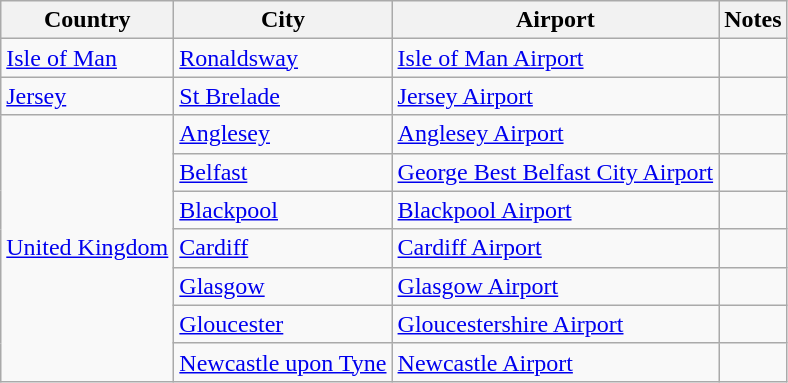<table class="sortable wikitable">
<tr>
<th>Country</th>
<th>City</th>
<th>Airport</th>
<th>Notes</th>
</tr>
<tr>
<td><a href='#'>Isle of Man</a></td>
<td><a href='#'>Ronaldsway</a></td>
<td><a href='#'>Isle of Man Airport</a></td>
<td></td>
</tr>
<tr>
<td><a href='#'>Jersey</a></td>
<td><a href='#'>St Brelade</a></td>
<td><a href='#'>Jersey Airport</a></td>
<td></td>
</tr>
<tr>
<td rowspan="7"><a href='#'>United Kingdom</a></td>
<td><a href='#'>Anglesey</a></td>
<td><a href='#'>Anglesey Airport</a></td>
<td></td>
</tr>
<tr>
<td><a href='#'>Belfast</a></td>
<td><a href='#'>George Best Belfast City Airport</a></td>
<td></td>
</tr>
<tr>
<td><a href='#'>Blackpool</a></td>
<td><a href='#'>Blackpool Airport</a></td>
<td></td>
</tr>
<tr>
<td><a href='#'>Cardiff</a></td>
<td><a href='#'>Cardiff Airport</a></td>
<td></td>
</tr>
<tr>
<td><a href='#'>Glasgow</a></td>
<td><a href='#'>Glasgow Airport</a></td>
<td></td>
</tr>
<tr>
<td><a href='#'>Gloucester</a></td>
<td><a href='#'>Gloucestershire Airport</a></td>
<td></td>
</tr>
<tr>
<td><a href='#'>Newcastle upon Tyne</a></td>
<td><a href='#'>Newcastle Airport</a></td>
<td></td>
</tr>
</table>
